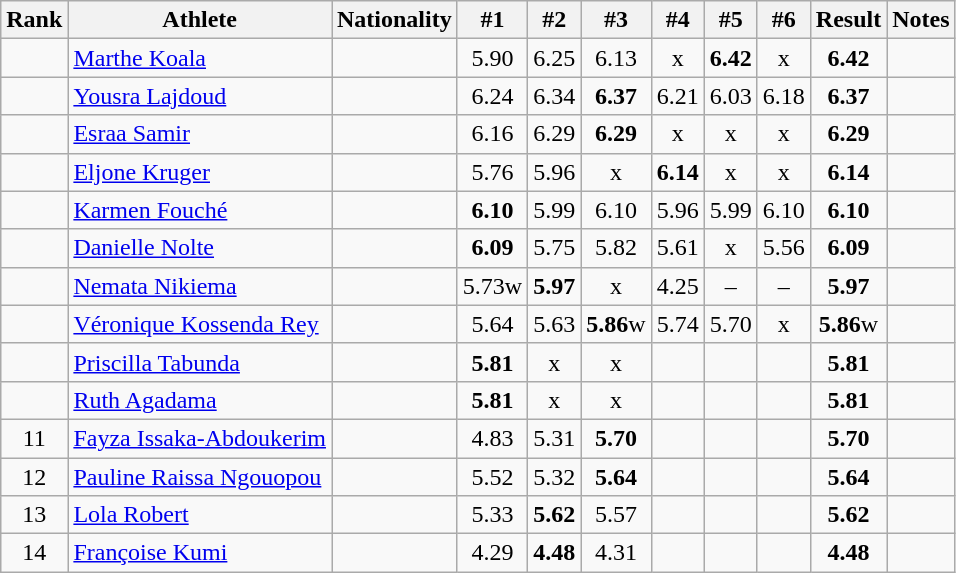<table class="wikitable sortable" style="text-align:center">
<tr>
<th>Rank</th>
<th>Athlete</th>
<th>Nationality</th>
<th>#1</th>
<th>#2</th>
<th>#3</th>
<th>#4</th>
<th>#5</th>
<th>#6</th>
<th>Result</th>
<th>Notes</th>
</tr>
<tr>
<td></td>
<td align="left"><a href='#'>Marthe Koala</a></td>
<td align=left></td>
<td>5.90</td>
<td>6.25</td>
<td>6.13</td>
<td>x</td>
<td><strong>6.42</strong></td>
<td>x</td>
<td><strong>6.42</strong></td>
<td></td>
</tr>
<tr>
<td></td>
<td align="left"><a href='#'>Yousra Lajdoud</a></td>
<td align=left></td>
<td>6.24</td>
<td>6.34</td>
<td><strong>6.37</strong></td>
<td>6.21</td>
<td>6.03</td>
<td>6.18</td>
<td><strong>6.37</strong></td>
<td></td>
</tr>
<tr>
<td></td>
<td align="left"><a href='#'>Esraa Samir</a></td>
<td align=left></td>
<td>6.16</td>
<td>6.29</td>
<td><strong>6.29</strong></td>
<td>x</td>
<td>x</td>
<td>x</td>
<td><strong>6.29</strong></td>
<td></td>
</tr>
<tr>
<td></td>
<td align="left"><a href='#'>Eljone Kruger</a></td>
<td align=left></td>
<td>5.76</td>
<td>5.96</td>
<td>x</td>
<td><strong>6.14</strong></td>
<td>x</td>
<td>x</td>
<td><strong>6.14</strong></td>
<td></td>
</tr>
<tr>
<td></td>
<td align="left"><a href='#'>Karmen Fouché</a></td>
<td align=left></td>
<td><strong>6.10</strong></td>
<td>5.99</td>
<td>6.10</td>
<td>5.96</td>
<td>5.99</td>
<td>6.10</td>
<td><strong>6.10</strong></td>
<td></td>
</tr>
<tr>
<td></td>
<td align="left"><a href='#'>Danielle Nolte</a></td>
<td align=left></td>
<td><strong>6.09</strong></td>
<td>5.75</td>
<td>5.82</td>
<td>5.61</td>
<td>x</td>
<td>5.56</td>
<td><strong>6.09</strong></td>
<td></td>
</tr>
<tr>
<td></td>
<td align="left"><a href='#'>Nemata Nikiema</a></td>
<td align=left></td>
<td>5.73w</td>
<td><strong>5.97</strong></td>
<td>x</td>
<td>4.25</td>
<td>–</td>
<td>–</td>
<td><strong>5.97</strong></td>
<td></td>
</tr>
<tr>
<td></td>
<td align="left"><a href='#'>Véronique Kossenda Rey</a></td>
<td align=left></td>
<td>5.64</td>
<td>5.63</td>
<td><strong>5.86</strong>w</td>
<td>5.74</td>
<td>5.70</td>
<td>x</td>
<td><strong>5.86</strong>w</td>
<td></td>
</tr>
<tr>
<td></td>
<td align="left"><a href='#'>Priscilla Tabunda</a></td>
<td align=left></td>
<td><strong>5.81</strong></td>
<td>x</td>
<td>x</td>
<td></td>
<td></td>
<td></td>
<td><strong>5.81</strong></td>
<td></td>
</tr>
<tr>
<td></td>
<td align="left"><a href='#'>Ruth Agadama</a></td>
<td align=left></td>
<td><strong>5.81</strong></td>
<td>x</td>
<td>x</td>
<td></td>
<td></td>
<td></td>
<td><strong>5.81</strong></td>
<td></td>
</tr>
<tr>
<td>11</td>
<td align="left"><a href='#'>Fayza Issaka-Abdoukerim</a></td>
<td align=left></td>
<td>4.83</td>
<td>5.31</td>
<td><strong>5.70</strong></td>
<td></td>
<td></td>
<td></td>
<td><strong>5.70</strong></td>
<td></td>
</tr>
<tr>
<td>12</td>
<td align="left"><a href='#'>Pauline Raissa Ngouopou</a></td>
<td align=left></td>
<td>5.52</td>
<td>5.32</td>
<td><strong>5.64</strong></td>
<td></td>
<td></td>
<td></td>
<td><strong>5.64</strong></td>
<td></td>
</tr>
<tr>
<td>13</td>
<td align="left"><a href='#'>Lola Robert</a></td>
<td align=left></td>
<td>5.33</td>
<td><strong>5.62</strong></td>
<td>5.57</td>
<td></td>
<td></td>
<td></td>
<td><strong>5.62</strong></td>
<td></td>
</tr>
<tr>
<td>14</td>
<td align="left"><a href='#'>Françoise Kumi</a></td>
<td align=left></td>
<td>4.29</td>
<td><strong>4.48</strong></td>
<td>4.31</td>
<td></td>
<td></td>
<td></td>
<td><strong>4.48</strong></td>
<td></td>
</tr>
</table>
